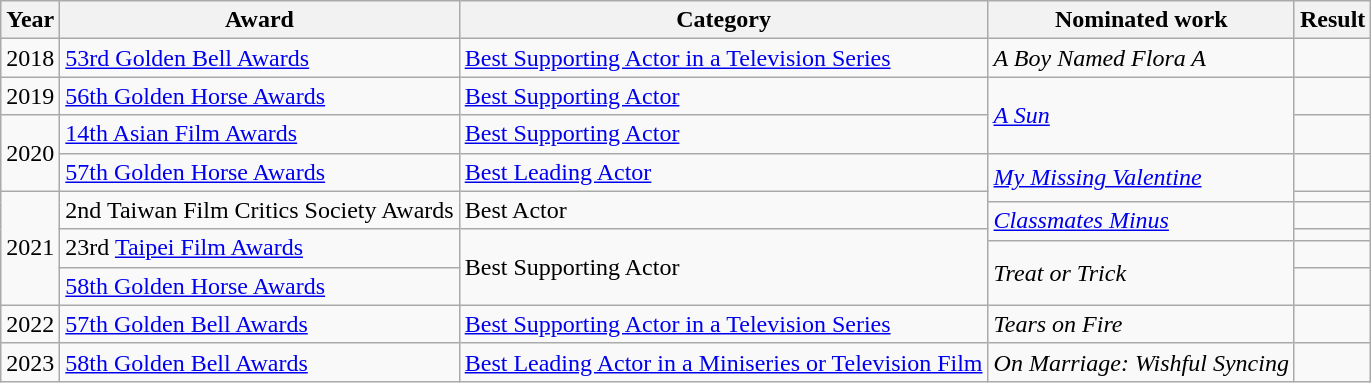<table class="wikitable sortable">
<tr>
<th>Year</th>
<th>Award</th>
<th>Category</th>
<th>Nominated work</th>
<th>Result</th>
</tr>
<tr>
<td>2018</td>
<td><a href='#'>53rd Golden Bell Awards</a></td>
<td><a href='#'>Best Supporting Actor in a Television Series</a></td>
<td><em>A Boy Named Flora A</em></td>
<td></td>
</tr>
<tr>
<td>2019</td>
<td><a href='#'>56th Golden Horse Awards</a></td>
<td><a href='#'>Best Supporting Actor</a></td>
<td rowspan=2><em><a href='#'>A Sun</a></em></td>
<td></td>
</tr>
<tr>
<td rowspan=2>2020</td>
<td><a href='#'>14th Asian Film Awards</a></td>
<td><a href='#'>Best Supporting Actor</a></td>
<td></td>
</tr>
<tr>
<td><a href='#'>57th Golden Horse Awards</a></td>
<td><a href='#'>Best Leading Actor</a></td>
<td rowspan=2><em><a href='#'>My Missing Valentine</a></em></td>
<td></td>
</tr>
<tr>
<td rowspan=5>2021</td>
<td rowspan=2>2nd Taiwan Film Critics Society Awards</td>
<td rowspan=2>Best Actor</td>
<td></td>
</tr>
<tr>
<td rowspan=2><em><a href='#'>Classmates Minus</a></em></td>
<td></td>
</tr>
<tr>
<td rowspan=2>23rd <a href='#'>Taipei Film Awards</a></td>
<td rowspan=3>Best Supporting Actor</td>
<td></td>
</tr>
<tr>
<td rowspan=2><em>Treat or Trick</em></td>
<td></td>
</tr>
<tr>
<td><a href='#'>58th Golden Horse Awards</a></td>
<td></td>
</tr>
<tr>
<td>2022</td>
<td><a href='#'>57th Golden Bell Awards</a></td>
<td><a href='#'>Best Supporting Actor in a Television Series</a></td>
<td><em>Tears on Fire</em></td>
<td></td>
</tr>
<tr>
<td>2023</td>
<td><a href='#'>58th Golden Bell Awards</a></td>
<td><a href='#'>Best Leading Actor in a Miniseries or Television Film</a></td>
<td><em>On Marriage: Wishful Syncing</em></td>
<td></td>
</tr>
</table>
